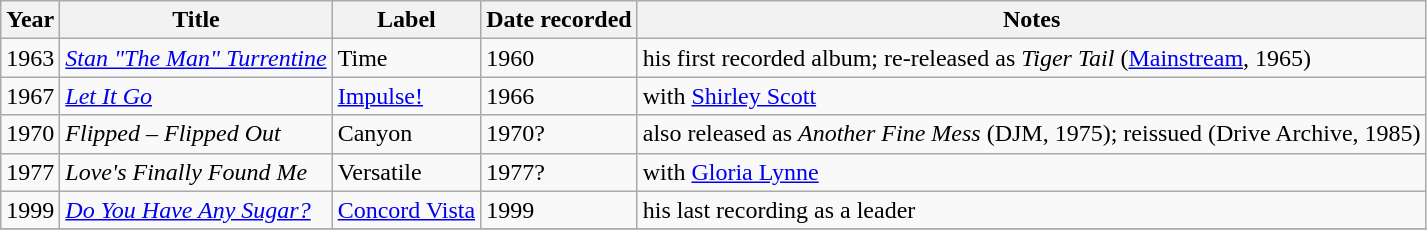<table class="wikitable">
<tr>
<th>Year</th>
<th>Title</th>
<th>Label</th>
<th>Date recorded</th>
<th>Notes</th>
</tr>
<tr>
<td>1963</td>
<td><em><a href='#'>Stan "The Man" Turrentine</a></em></td>
<td>Time</td>
<td>1960</td>
<td>his first recorded album; re-released as <em>Tiger Tail</em> (<a href='#'>Mainstream</a>, 1965)</td>
</tr>
<tr>
<td>1967</td>
<td><em><a href='#'>Let It Go</a></em></td>
<td><a href='#'>Impulse!</a></td>
<td>1966</td>
<td>with <a href='#'>Shirley Scott</a></td>
</tr>
<tr>
<td>1970</td>
<td><em>Flipped – Flipped Out</em></td>
<td>Canyon</td>
<td>1970?</td>
<td>also released as <em>Another Fine Mess</em> (DJM, 1975); reissued (Drive Archive, 1985)</td>
</tr>
<tr>
<td>1977</td>
<td><em>Love's Finally Found Me</em></td>
<td>Versatile</td>
<td>1977?</td>
<td>with <a href='#'>Gloria Lynne</a></td>
</tr>
<tr>
<td>1999</td>
<td><em><a href='#'>Do You Have Any Sugar?</a></em></td>
<td><a href='#'>Concord Vista</a></td>
<td>1999</td>
<td>his last recording as a leader</td>
</tr>
<tr>
</tr>
</table>
